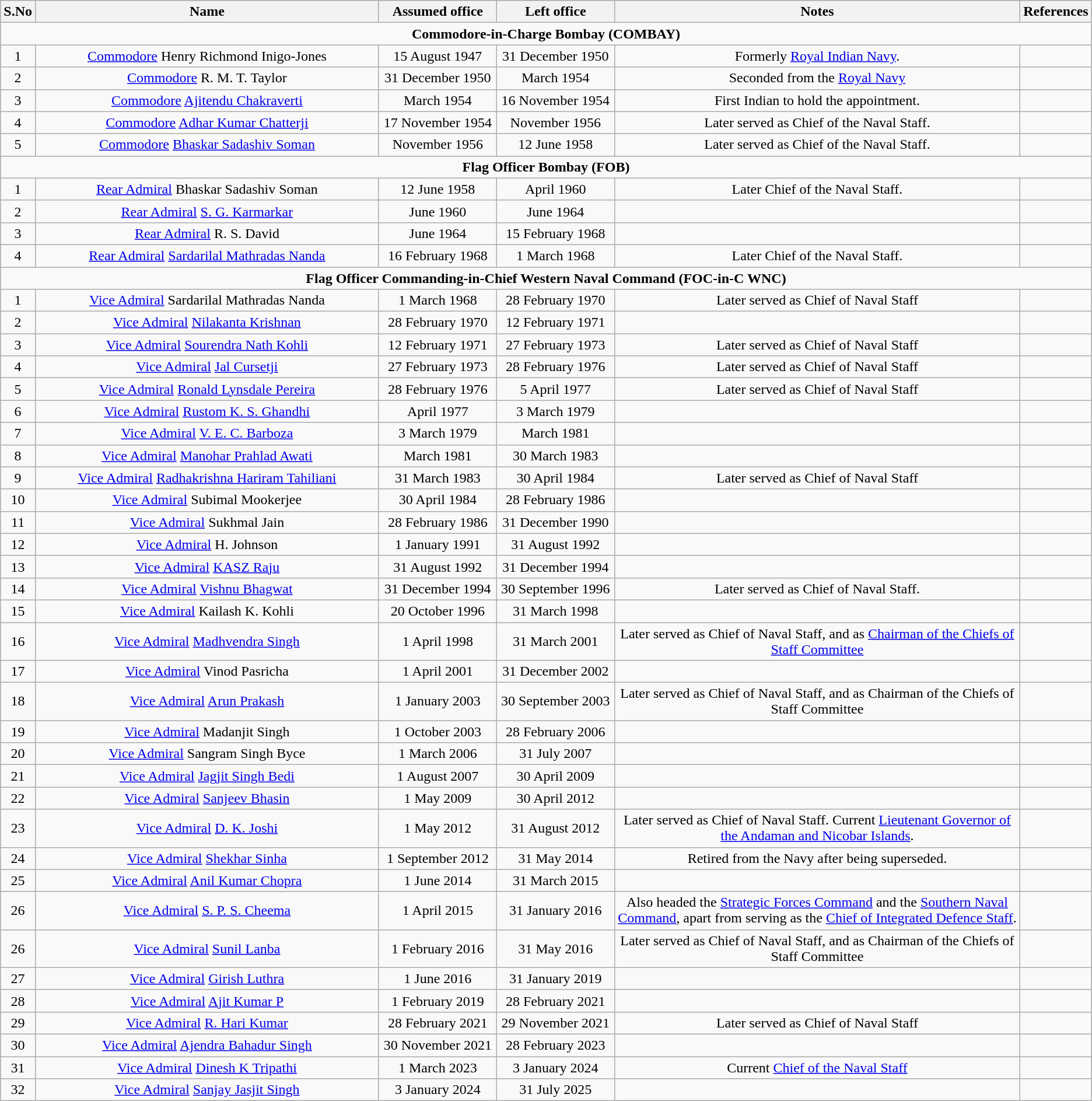<table class="wikitable sortable" style="text-align:center">
<tr style="background:#cccccc">
<th scope="col" style="width: 20px;">S.No</th>
<th scope="col" style="width: 500px;">Name</th>
<th scope="col" style="width: 150px;">Assumed office</th>
<th scope="col" style="width: 150px;">Left office</th>
<th scope="col" style="width: 600px;">Notes</th>
<th scope="col" style="width: 20px;">References</th>
</tr>
<tr>
<td colspan="6"><strong>Commodore-in-Charge Bombay (COMBAY)</strong></td>
</tr>
<tr>
<td>1</td>
<td><a href='#'>Commodore</a> Henry Richmond Inigo-Jones</td>
<td>15 August 1947</td>
<td>31 December 1950</td>
<td>Formerly <a href='#'>Royal Indian Navy</a>.</td>
<td></td>
</tr>
<tr>
<td>2</td>
<td><a href='#'>Commodore</a> R. M. T. Taylor</td>
<td>31 December 1950</td>
<td>March 1954</td>
<td>Seconded from the <a href='#'>Royal Navy</a></td>
<td></td>
</tr>
<tr>
<td>3</td>
<td><a href='#'>Commodore</a> <a href='#'>Ajitendu Chakraverti</a></td>
<td>March 1954</td>
<td>16 November 1954</td>
<td>First Indian to hold the appointment.</td>
<td></td>
</tr>
<tr>
<td>4</td>
<td><a href='#'>Commodore</a> <a href='#'>Adhar Kumar Chatterji</a></td>
<td>17 November 1954</td>
<td>November 1956</td>
<td>Later served as Chief of the Naval Staff.</td>
<td></td>
</tr>
<tr>
<td>5</td>
<td><a href='#'>Commodore</a> <a href='#'>Bhaskar Sadashiv Soman</a></td>
<td>November 1956</td>
<td>12 June 1958</td>
<td>Later served as Chief of the Naval Staff.</td>
<td></td>
</tr>
<tr>
<td colspan="6"><strong>Flag Officer Bombay (FOB)</strong></td>
</tr>
<tr>
<td>1</td>
<td><a href='#'>Rear Admiral</a> Bhaskar Sadashiv Soman</td>
<td>12 June 1958</td>
<td>April 1960</td>
<td>Later Chief of the Naval Staff.</td>
<td></td>
</tr>
<tr>
<td>2</td>
<td><a href='#'>Rear Admiral</a> <a href='#'>S. G. Karmarkar</a> </td>
<td>June 1960</td>
<td>June 1964</td>
<td></td>
<td></td>
</tr>
<tr>
<td>3</td>
<td><a href='#'>Rear Admiral</a> R. S. David</td>
<td>June 1964</td>
<td>15 February 1968</td>
<td></td>
<td></td>
</tr>
<tr>
<td>4</td>
<td><a href='#'>Rear Admiral</a> <a href='#'>Sardarilal Mathradas Nanda</a> </td>
<td>16 February 1968</td>
<td>1 March 1968</td>
<td>Later Chief of the Naval Staff.</td>
<td></td>
</tr>
<tr>
<td colspan="6"><strong>Flag Officer Commanding-in-Chief Western Naval Command (FOC-in-C WNC)</strong></td>
</tr>
<tr>
<td>1</td>
<td><a href='#'>Vice Admiral</a> Sardarilal Mathradas Nanda </td>
<td>1 March 1968</td>
<td>28 February 1970</td>
<td>Later served as  Chief of Naval Staff</td>
<td></td>
</tr>
<tr>
<td>2</td>
<td><a href='#'>Vice Admiral</a> <a href='#'>Nilakanta Krishnan</a> </td>
<td>28 February 1970</td>
<td>12 February 1971</td>
<td></td>
<td></td>
</tr>
<tr>
<td>3</td>
<td><a href='#'>Vice Admiral</a> <a href='#'>Sourendra Nath Kohli</a> </td>
<td>12 February 1971</td>
<td>27 February 1973</td>
<td>Later served as  Chief of Naval Staff</td>
<td></td>
</tr>
<tr>
<td>4</td>
<td><a href='#'>Vice Admiral</a> <a href='#'>Jal Cursetji</a> </td>
<td>27 February 1973</td>
<td>28 February 1976</td>
<td>Later served as  Chief of Naval Staff</td>
<td></td>
</tr>
<tr>
<td>5</td>
<td><a href='#'>Vice Admiral</a> <a href='#'>Ronald Lynsdale Pereira</a> </td>
<td>28 February 1976</td>
<td>5 April 1977</td>
<td>Later served as  Chief of Naval Staff</td>
<td></td>
</tr>
<tr>
<td>6</td>
<td><a href='#'>Vice Admiral</a> <a href='#'>Rustom K. S. Ghandhi</a> </td>
<td>April 1977</td>
<td>3 March 1979</td>
<td></td>
<td></td>
</tr>
<tr>
<td>7</td>
<td><a href='#'>Vice Admiral</a> <a href='#'>V. E. C. Barboza</a> </td>
<td>3 March 1979</td>
<td>March 1981</td>
<td></td>
<td></td>
</tr>
<tr>
<td>8</td>
<td><a href='#'>Vice Admiral</a> <a href='#'>Manohar Prahlad Awati</a> </td>
<td>March 1981</td>
<td>30 March 1983</td>
<td></td>
<td></td>
</tr>
<tr>
<td>9</td>
<td><a href='#'>Vice Admiral</a> <a href='#'>Radhakrishna Hariram Tahiliani</a> </td>
<td>31 March 1983</td>
<td>30 April 1984</td>
<td>Later served as  Chief of Naval Staff</td>
<td></td>
</tr>
<tr>
<td>10</td>
<td><a href='#'>Vice Admiral</a> Subimal Mookerjee </td>
<td>30 April 1984</td>
<td>28 February 1986</td>
<td></td>
<td></td>
</tr>
<tr>
<td>11</td>
<td><a href='#'>Vice Admiral</a> Sukhmal Jain </td>
<td>28 February 1986</td>
<td>31 December 1990</td>
<td></td>
<td></td>
</tr>
<tr>
<td>12</td>
<td><a href='#'>Vice Admiral</a> H. Johnson </td>
<td>1 January 1991</td>
<td>31 August 1992</td>
<td></td>
<td></td>
</tr>
<tr>
<td>13</td>
<td><a href='#'>Vice Admiral</a> <a href='#'>KASZ Raju</a> </td>
<td>31 August 1992</td>
<td>31 December 1994</td>
<td></td>
<td></td>
</tr>
<tr>
<td>14</td>
<td><a href='#'>Vice Admiral</a> <a href='#'>Vishnu Bhagwat</a> </td>
<td>31 December 1994</td>
<td>30 September 1996</td>
<td>Later served as Chief of Naval Staff.</td>
<td></td>
</tr>
<tr>
<td>15</td>
<td><a href='#'>Vice Admiral</a> Kailash K. Kohli </td>
<td>20 October 1996</td>
<td>31 March 1998</td>
<td></td>
<td></td>
</tr>
<tr>
<td>16</td>
<td><a href='#'>Vice Admiral</a> <a href='#'>Madhvendra Singh</a> </td>
<td>1 April 1998</td>
<td>31 March 2001</td>
<td>Later served as Chief of Naval Staff, and as <a href='#'>Chairman of the Chiefs of Staff Committee</a></td>
<td></td>
</tr>
<tr>
<td>17</td>
<td><a href='#'>Vice Admiral</a> Vinod Pasricha </td>
<td>1 April 2001</td>
<td>31 December 2002</td>
<td></td>
<td></td>
</tr>
<tr>
<td>18</td>
<td><a href='#'>Vice Admiral</a> <a href='#'>Arun Prakash</a> </td>
<td>1 January 2003</td>
<td>30 September 2003</td>
<td>Later served as  Chief of Naval Staff, and as Chairman of the Chiefs of Staff Committee</td>
<td></td>
</tr>
<tr>
<td>19</td>
<td><a href='#'>Vice Admiral</a> Madanjit Singh </td>
<td>1 October 2003</td>
<td>28 February 2006</td>
<td></td>
<td></td>
</tr>
<tr>
<td>20</td>
<td><a href='#'>Vice Admiral</a> Sangram Singh Byce </td>
<td>1 March 2006</td>
<td>31 July 2007</td>
<td></td>
<td></td>
</tr>
<tr>
<td>21</td>
<td><a href='#'>Vice Admiral</a> <a href='#'>Jagjit Singh Bedi</a> </td>
<td>1 August 2007</td>
<td>30 April 2009</td>
<td></td>
<td></td>
</tr>
<tr>
<td>22</td>
<td><a href='#'>Vice Admiral</a> <a href='#'>Sanjeev Bhasin</a> </td>
<td>1 May 2009</td>
<td>30 April 2012</td>
<td></td>
<td></td>
</tr>
<tr>
<td>23</td>
<td><a href='#'>Vice Admiral</a> <a href='#'>D. K. Joshi</a> </td>
<td>1 May 2012</td>
<td>31 August 2012</td>
<td>Later served as  Chief of Naval Staff. Current <a href='#'>Lieutenant Governor of the Andaman and Nicobar Islands</a>.</td>
<td></td>
</tr>
<tr>
<td>24</td>
<td><a href='#'>Vice Admiral</a> <a href='#'>Shekhar Sinha</a> </td>
<td>1 September 2012</td>
<td>31 May 2014</td>
<td>Retired from the Navy after being superseded.</td>
<td></td>
</tr>
<tr>
<td>25</td>
<td><a href='#'>Vice Admiral</a> <a href='#'>Anil Kumar Chopra</a> </td>
<td>1 June 2014</td>
<td>31 March 2015</td>
<td></td>
<td></td>
</tr>
<tr>
<td>26</td>
<td><a href='#'>Vice Admiral</a> <a href='#'>S. P. S. Cheema</a> </td>
<td>1 April 2015</td>
<td>31 January 2016</td>
<td>Also headed the <a href='#'>Strategic Forces Command</a> and the <a href='#'>Southern Naval Command</a>, apart from serving as the <a href='#'>Chief of Integrated Defence Staff</a>.</td>
<td></td>
</tr>
<tr>
<td>26</td>
<td><a href='#'>Vice Admiral</a> <a href='#'>Sunil Lanba</a> </td>
<td>1 February 2016</td>
<td>31 May 2016</td>
<td>Later served as  Chief of Naval Staff, and as Chairman of the Chiefs of Staff Committee</td>
<td></td>
</tr>
<tr>
<td>27</td>
<td><a href='#'>Vice Admiral</a> <a href='#'>Girish Luthra</a> </td>
<td>1 June 2016</td>
<td>31 January 2019</td>
<td></td>
<td></td>
</tr>
<tr>
<td>28</td>
<td><a href='#'>Vice Admiral</a> <a href='#'>Ajit Kumar P</a> </td>
<td>1 February 2019</td>
<td>28 February 2021</td>
<td></td>
<td></td>
</tr>
<tr>
<td>29</td>
<td><a href='#'>Vice Admiral</a> <a href='#'>R. Hari Kumar</a> </td>
<td>28 February 2021</td>
<td>29 November 2021</td>
<td>Later served as Chief of Naval Staff</td>
<td></td>
</tr>
<tr>
<td>30</td>
<td><a href='#'>Vice Admiral</a> <a href='#'>Ajendra Bahadur Singh</a> </td>
<td>30 November 2021</td>
<td>28 February 2023</td>
<td></td>
<td></td>
</tr>
<tr>
<td>31</td>
<td><a href='#'>Vice Admiral</a> <a href='#'>Dinesh K Tripathi</a> </td>
<td>1 March 2023</td>
<td>3 January 2024</td>
<td>Current <a href='#'>Chief of the Naval Staff</a></td>
<td></td>
</tr>
<tr>
<td>32</td>
<td><a href='#'>Vice Admiral</a> <a href='#'>Sanjay Jasjit Singh</a> </td>
<td>3 January 2024</td>
<td>31 July 2025</td>
<td></td>
<td></td>
</tr>
</table>
